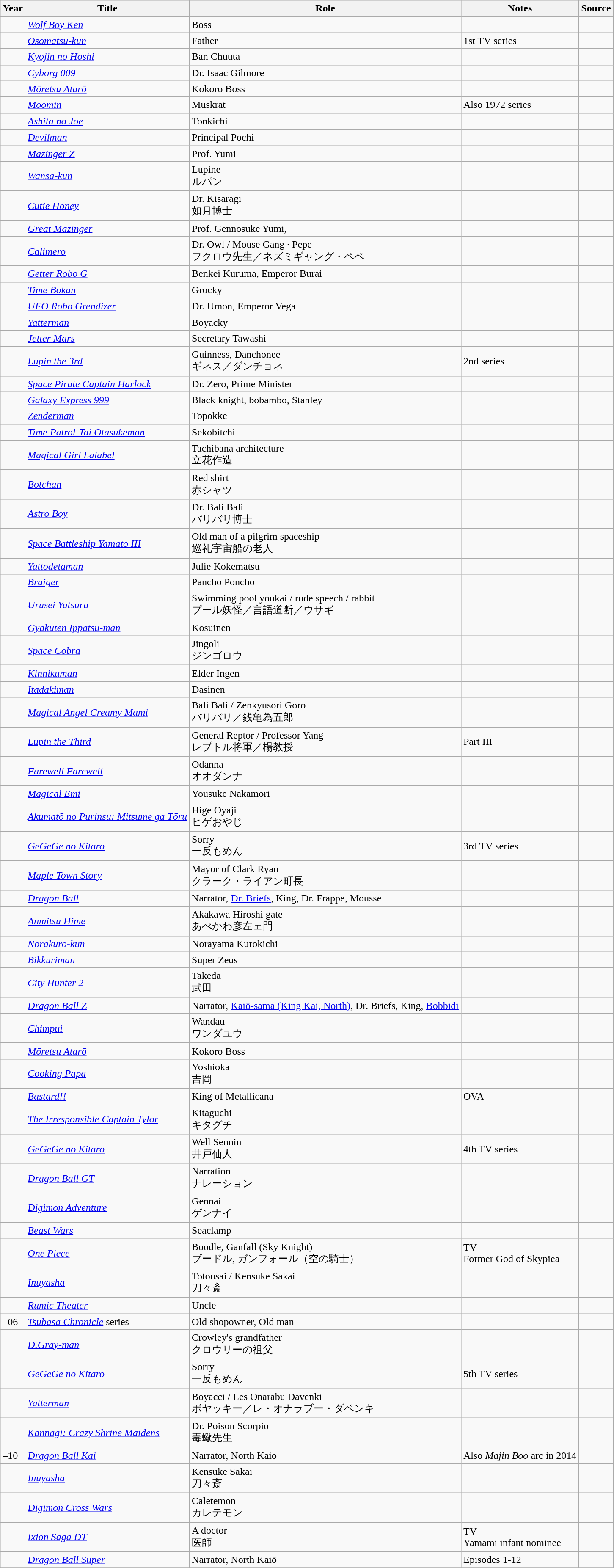<table class="wikitable sortable plainrowheaders">
<tr>
<th>Year</th>
<th>Title</th>
<th>Role</th>
<th class="unsortable">Notes</th>
<th class="unsortable">Source</th>
</tr>
<tr>
<td></td>
<td><em><a href='#'>Wolf Boy Ken</a></em></td>
<td>Boss</td>
<td></td>
<td></td>
</tr>
<tr>
<td></td>
<td><em><a href='#'>Osomatsu-kun</a></em></td>
<td>Father</td>
<td>1st TV series</td>
<td></td>
</tr>
<tr>
<td></td>
<td><em><a href='#'>Kyojin no Hoshi</a></em></td>
<td>Ban Chuuta</td>
<td></td>
<td></td>
</tr>
<tr>
<td></td>
<td><em><a href='#'>Cyborg 009</a></em></td>
<td>Dr. Isaac Gilmore</td>
<td></td>
<td></td>
</tr>
<tr>
<td></td>
<td><em><a href='#'>Mōretsu Atarō</a></em></td>
<td>Kokoro Boss</td>
<td></td>
<td></td>
</tr>
<tr>
<td></td>
<td><em><a href='#'>Moomin</a></em></td>
<td>Muskrat</td>
<td>Also 1972 series</td>
<td></td>
</tr>
<tr>
<td></td>
<td><em><a href='#'>Ashita no Joe</a></em></td>
<td>Tonkichi</td>
<td></td>
<td></td>
</tr>
<tr>
<td></td>
<td><em><a href='#'>Devilman</a></em></td>
<td>Principal Pochi</td>
<td></td>
<td></td>
</tr>
<tr>
<td></td>
<td><em><a href='#'>Mazinger Z</a></em></td>
<td>Prof. Yumi</td>
<td></td>
<td></td>
</tr>
<tr>
<td></td>
<td><em><a href='#'>Wansa-kun</a></em></td>
<td>Lupine<br>ルパン</td>
<td></td>
<td></td>
</tr>
<tr>
<td></td>
<td><em><a href='#'>Cutie Honey</a></em></td>
<td>Dr. Kisaragi<br>如月博士</td>
<td></td>
<td></td>
</tr>
<tr>
<td></td>
<td><em><a href='#'>Great Mazinger</a></em></td>
<td>Prof. Gennosuke Yumi, </td>
<td></td>
<td></td>
</tr>
<tr>
<td></td>
<td><em><a href='#'>Calimero</a></em></td>
<td>Dr. Owl / Mouse Gang · Pepe<br>フクロウ先生／ネズミギャング・ペペ</td>
<td></td>
<td></td>
</tr>
<tr>
<td></td>
<td><em> <a href='#'>Getter Robo G</a></em></td>
<td>Benkei Kuruma, Emperor Burai</td>
<td></td>
<td></td>
</tr>
<tr>
<td></td>
<td><em><a href='#'>Time Bokan</a></em></td>
<td>Grocky</td>
<td></td>
<td></td>
</tr>
<tr>
<td></td>
<td><em><a href='#'>UFO Robo Grendizer</a></em></td>
<td>Dr. Umon, Emperor Vega</td>
<td></td>
<td></td>
</tr>
<tr>
<td></td>
<td><em><a href='#'>Yatterman</a></em></td>
<td>Boyacky</td>
<td></td>
<td></td>
</tr>
<tr>
<td></td>
<td><em><a href='#'>Jetter Mars</a></em></td>
<td>Secretary Tawashi</td>
<td></td>
<td></td>
</tr>
<tr>
<td></td>
<td><em><a href='#'>Lupin the 3rd</a></em></td>
<td>Guinness, Danchonee<br>ギネス／ダンチョネ</td>
<td>2nd series</td>
<td></td>
</tr>
<tr>
<td></td>
<td><em><a href='#'>Space Pirate Captain Harlock</a></em></td>
<td>Dr. Zero, Prime Minister</td>
<td></td>
<td></td>
</tr>
<tr>
<td></td>
<td><em><a href='#'>Galaxy Express 999</a></em></td>
<td>Black knight, bobambo, Stanley </td>
<td></td>
<td></td>
</tr>
<tr>
<td></td>
<td><em><a href='#'>Zenderman</a></em></td>
<td>Topokke</td>
<td></td>
<td></td>
</tr>
<tr>
<td></td>
<td><em><a href='#'>Time Patrol-Tai Otasukeman</a></em></td>
<td>Sekobitchi</td>
<td></td>
<td></td>
</tr>
<tr>
<td></td>
<td><em><a href='#'>Magical Girl Lalabel</a></em></td>
<td>Tachibana architecture<br>立花作造</td>
<td></td>
<td></td>
</tr>
<tr>
<td></td>
<td><em><a href='#'>Botchan</a></em></td>
<td>Red shirt<br>赤シャツ</td>
<td></td>
<td></td>
</tr>
<tr>
<td></td>
<td><em><a href='#'>Astro Boy</a></em></td>
<td>Dr. Bali Bali<br>バリバリ博士</td>
<td></td>
<td></td>
</tr>
<tr>
<td></td>
<td><em><a href='#'>Space Battleship Yamato III</a></em></td>
<td>Old man of a pilgrim spaceship<br>巡礼宇宙船の老人</td>
<td></td>
<td></td>
</tr>
<tr>
<td></td>
<td><em><a href='#'>Yattodetaman</a></em></td>
<td>Julie Kokematsu</td>
<td></td>
<td></td>
</tr>
<tr>
<td></td>
<td><em><a href='#'>Braiger</a></em></td>
<td>Pancho Poncho</td>
<td></td>
<td></td>
</tr>
<tr>
<td></td>
<td><em><a href='#'>Urusei Yatsura</a></em></td>
<td>Swimming pool youkai / rude speech / rabbit<br>プール妖怪／言語道断／ウサギ</td>
<td></td>
<td></td>
</tr>
<tr>
<td></td>
<td><em><a href='#'>Gyakuten Ippatsu-man</a></em></td>
<td>Kosuinen</td>
<td></td>
<td></td>
</tr>
<tr>
<td></td>
<td><em><a href='#'>Space Cobra</a></em></td>
<td>Jingoli<br>ジンゴロウ</td>
<td></td>
<td></td>
</tr>
<tr>
<td></td>
<td><em><a href='#'>Kinnikuman</a></em></td>
<td>Elder Ingen</td>
<td></td>
<td></td>
</tr>
<tr>
<td></td>
<td><em><a href='#'>Itadakiman</a></em></td>
<td>Dasinen</td>
<td></td>
<td></td>
</tr>
<tr>
<td></td>
<td><em><a href='#'>Magical Angel Creamy Mami</a></em></td>
<td>Bali Bali / Zenkyusori Goro<br>バリバリ／銭亀為五郎</td>
<td></td>
<td></td>
</tr>
<tr>
<td></td>
<td><em><a href='#'>Lupin the Third</a></em></td>
<td>General Reptor / Professor Yang<br>レプトル将軍／楊教授</td>
<td>Part III</td>
<td></td>
</tr>
<tr>
<td></td>
<td><em><a href='#'>Farewell Farewell</a></em></td>
<td>Odanna<br>オオダンナ</td>
<td></td>
<td></td>
</tr>
<tr>
<td></td>
<td><em><a href='#'>Magical Emi</a></em></td>
<td>Yousuke Nakamori</td>
<td></td>
<td></td>
</tr>
<tr>
<td></td>
<td><em><a href='#'>Akumatō no Purinsu: Mitsume ga Tōru</a></em></td>
<td>Hige Oyaji<br>ヒゲおやじ</td>
<td></td>
<td></td>
</tr>
<tr>
<td></td>
<td><em><a href='#'>GeGeGe no Kitaro</a></em></td>
<td>Sorry<br>一反もめん</td>
<td>3rd TV series</td>
<td></td>
</tr>
<tr>
<td></td>
<td><em><a href='#'>Maple Town Story</a></em></td>
<td>Mayor of Clark Ryan<br>クラーク・ライアン町長</td>
<td></td>
<td></td>
</tr>
<tr>
<td></td>
<td><em><a href='#'>Dragon Ball</a></em></td>
<td>Narrator, <a href='#'>Dr. Briefs</a>, King, Dr. Frappe, Mousse</td>
<td></td>
<td></td>
</tr>
<tr>
<td></td>
<td><em><a href='#'>Anmitsu Hime</a></em></td>
<td>Akakawa Hiroshi gate<br>あべかわ彦左ェ門</td>
<td></td>
<td></td>
</tr>
<tr>
<td></td>
<td><em><a href='#'>Norakuro-kun</a></em></td>
<td>Norayama Kurokichi</td>
<td></td>
<td></td>
</tr>
<tr>
<td></td>
<td><em><a href='#'>Bikkuriman</a></em></td>
<td>Super Zeus</td>
<td></td>
<td></td>
</tr>
<tr>
<td></td>
<td><em><a href='#'>City Hunter 2</a></em></td>
<td>Takeda<br>武田</td>
<td></td>
<td></td>
</tr>
<tr>
<td></td>
<td><em><a href='#'>Dragon Ball Z</a></em></td>
<td>Narrator, <a href='#'>Kaiō-sama (King Kai, North)</a>, Dr. Briefs, King, <a href='#'>Bobbidi</a></td>
<td></td>
<td></td>
</tr>
<tr>
<td></td>
<td><em><a href='#'>Chimpui</a></em></td>
<td>Wandau<br>ワンダユウ</td>
<td></td>
<td></td>
</tr>
<tr>
<td></td>
<td><em><a href='#'>Mōretsu Atarō</a></em></td>
<td>Kokoro Boss</td>
<td></td>
<td></td>
</tr>
<tr>
<td></td>
<td><em><a href='#'>Cooking Papa</a></em></td>
<td>Yoshioka<br>吉岡</td>
<td></td>
<td></td>
</tr>
<tr>
<td></td>
<td><em><a href='#'>Bastard!!</a></em></td>
<td>King of Metallicana</td>
<td>OVA</td>
<td></td>
</tr>
<tr>
<td></td>
<td><em><a href='#'>The Irresponsible Captain Tylor</a></em></td>
<td>Kitaguchi<br>キタグチ</td>
<td></td>
<td></td>
</tr>
<tr>
<td></td>
<td><em><a href='#'>GeGeGe no Kitaro</a></em></td>
<td>Well Sennin<br>井戸仙人</td>
<td>4th TV series</td>
<td></td>
</tr>
<tr>
<td></td>
<td><em><a href='#'>Dragon Ball GT</a></em></td>
<td>Narration<br>ナレーション</td>
<td></td>
<td></td>
</tr>
<tr>
<td></td>
<td><em><a href='#'>Digimon Adventure</a></em></td>
<td>Gennai<br>ゲンナイ</td>
<td></td>
<td></td>
</tr>
<tr>
<td></td>
<td><em><a href='#'>Beast Wars</a></em></td>
<td>Seaclamp</td>
<td></td>
<td></td>
</tr>
<tr>
<td></td>
<td><em><a href='#'>One Piece</a></em></td>
<td>Boodle, Ganfall (Sky Knight)<br>ブードル, ガンフォール（空の騎士）</td>
<td>TV<br>Former God of Skypiea</td>
<td></td>
</tr>
<tr>
<td></td>
<td><em><a href='#'>Inuyasha</a></em></td>
<td>Totousai / Kensuke Sakai<br>刀々斎</td>
<td></td>
<td></td>
</tr>
<tr>
<td></td>
<td><em><a href='#'>Rumic Theater</a></em></td>
<td>Uncle</td>
<td></td>
<td></td>
</tr>
<tr>
<td>–06</td>
<td><em><a href='#'>Tsubasa Chronicle</a></em> series</td>
<td>Old shopowner, Old man</td>
<td></td>
<td></td>
</tr>
<tr>
<td></td>
<td><em><a href='#'>D.Gray-man</a></em></td>
<td>Crowley's grandfather<br>クロウリーの祖父</td>
<td></td>
<td></td>
</tr>
<tr>
<td></td>
<td><em><a href='#'>GeGeGe no Kitaro</a></em></td>
<td>Sorry<br>一反もめん</td>
<td>5th TV series</td>
<td></td>
</tr>
<tr>
<td></td>
<td><em><a href='#'>Yatterman</a></em></td>
<td>Boyacci / Les Onarabu Davenki<br>ボヤッキー／レ・オナラブー・ダベンキ</td>
<td></td>
<td></td>
</tr>
<tr>
<td></td>
<td><em><a href='#'>Kannagi: Crazy Shrine Maidens</a></em></td>
<td>Dr. Poison Scorpio<br>毒蠍先生</td>
<td></td>
<td></td>
</tr>
<tr>
<td>–10</td>
<td><em><a href='#'>Dragon Ball Kai</a></em></td>
<td>Narrator, North Kaio</td>
<td>Also <em>Majin Boo</em> arc in 2014</td>
<td></td>
</tr>
<tr>
<td></td>
<td><em><a href='#'>Inuyasha</a></em></td>
<td>Kensuke Sakai<br>刀々斎</td>
<td></td>
<td></td>
</tr>
<tr>
<td></td>
<td><em><a href='#'>Digimon Cross Wars</a></em></td>
<td>Caletemon<br>カレテモン</td>
<td></td>
<td></td>
</tr>
<tr>
<td></td>
<td><em><a href='#'>Ixion Saga DT</a></em></td>
<td>A doctor<br>医師</td>
<td>TV<br>Yamami infant nominee</td>
<td></td>
</tr>
<tr>
<td></td>
<td><em><a href='#'>Dragon Ball Super</a></em></td>
<td>Narrator, North Kaiō</td>
<td>Episodes 1-12</td>
<td></td>
</tr>
<tr>
</tr>
</table>
